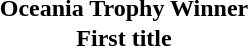<table cellspacing=0 width=100% style="text-align:center; font-weight:bold;">
<tr>
<td></td>
</tr>
<tr>
<td>Oceania Trophy Winner</td>
</tr>
<tr>
<td>First title</td>
</tr>
</table>
